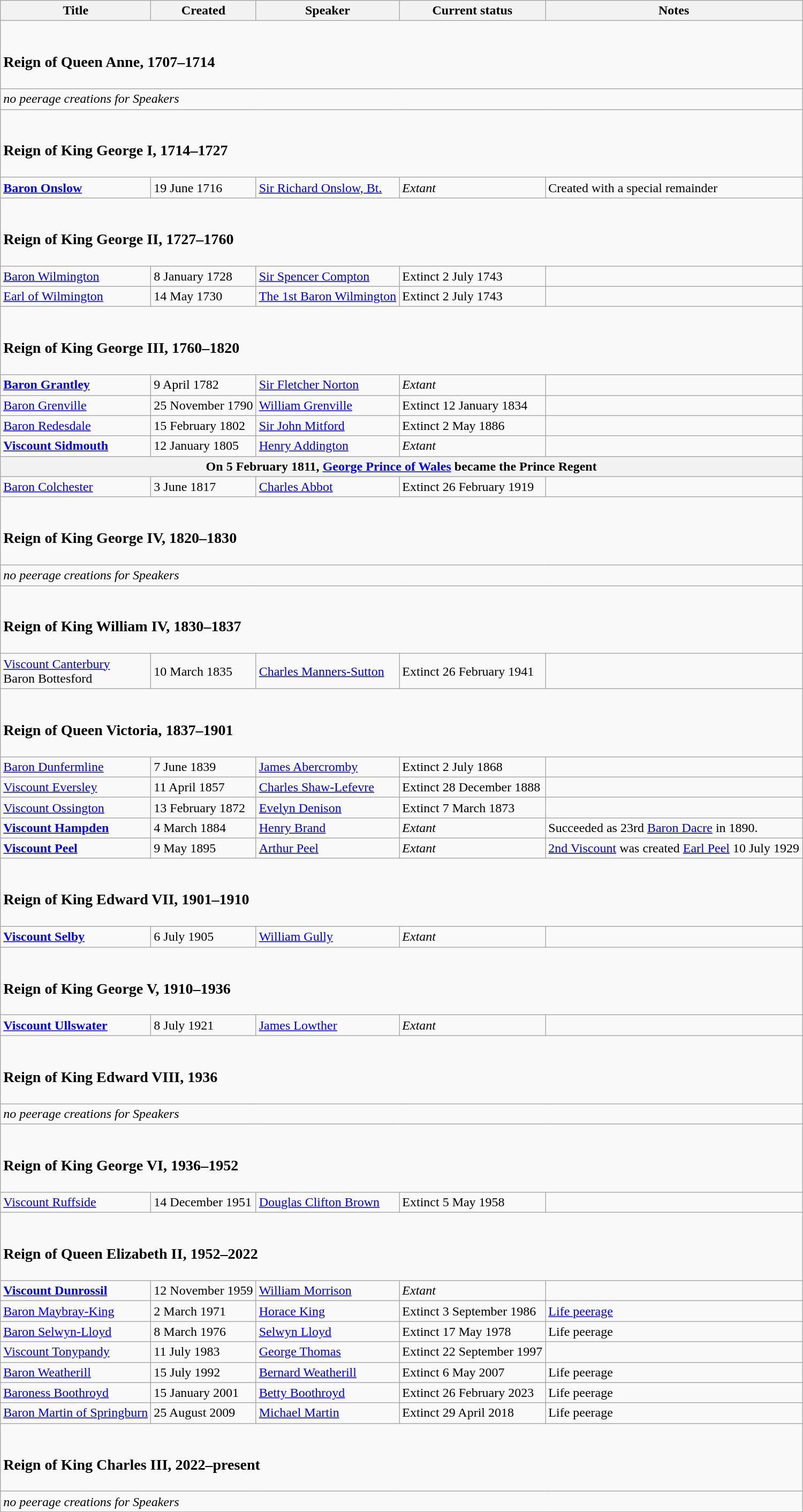<table class="wikitable">
<tr>
<th>Title</th>
<th>Created</th>
<th>Speaker</th>
<th>Current status</th>
<th>Notes</th>
</tr>
<tr>
<td colspan=5><br><h3>Reign of Queen Anne, 1707–1714</h3></td>
</tr>
<tr>
<td colspan=5><em>no peerage creations for Speakers</em></td>
</tr>
<tr>
<td colspan=5><br><h3>Reign of King George I, 1714–1727</h3></td>
</tr>
<tr>
<td><strong><a href='#'>Baron Onslow</a></strong></td>
<td>19 June 1716</td>
<td><a href='#'>Sir Richard Onslow, Bt.</a></td>
<td><em>Extant</em></td>
<td>Created with a special remainder</td>
</tr>
<tr>
<td colspan=5><br><h3>Reign of King George II, 1727–1760</h3></td>
</tr>
<tr>
<td><a href='#'>Baron Wilmington</a></td>
<td>8 January 1728</td>
<td><a href='#'>Sir Spencer Compton</a></td>
<td>Extinct 2 July 1743</td>
<td></td>
</tr>
<tr>
<td><a href='#'>Earl of Wilmington</a></td>
<td>14 May 1730</td>
<td><a href='#'>The 1st Baron Wilmington</a></td>
<td>Extinct 2 July 1743</td>
<td></td>
</tr>
<tr>
<td colspan=5><br><h3>Reign of King George III, 1760–1820</h3></td>
</tr>
<tr>
<td><strong><a href='#'>Baron Grantley</a></strong></td>
<td>9 April 1782</td>
<td><a href='#'>Sir Fletcher Norton</a></td>
<td><em>Extant</em></td>
<td></td>
</tr>
<tr>
<td><a href='#'>Baron Grenville</a></td>
<td>25 November 1790</td>
<td><a href='#'>William Grenville</a></td>
<td>Extinct 12 January 1834</td>
<td></td>
</tr>
<tr>
<td><a href='#'>Baron Redesdale</a></td>
<td>15 February 1802</td>
<td><a href='#'>Sir John Mitford</a></td>
<td>Extinct 2 May 1886</td>
<td></td>
</tr>
<tr>
<td><strong><a href='#'>Viscount Sidmouth</a></strong></td>
<td>12 January 1805</td>
<td><a href='#'>Henry Addington</a></td>
<td><em>Extant</em></td>
<td></td>
</tr>
<tr>
<th colspan=5>On 5 February 1811, <a href='#'>George Prince of Wales</a> became the Prince Regent</th>
</tr>
<tr>
<td><a href='#'>Baron Colchester</a></td>
<td>3 June 1817</td>
<td><a href='#'>Charles Abbot</a></td>
<td>Extinct 26 February 1919</td>
<td></td>
</tr>
<tr>
<td colspan=5><br><h3>Reign of King George IV, 1820–1830</h3></td>
</tr>
<tr>
<td colspan=5><em>no peerage creations for Speakers</em></td>
</tr>
<tr>
<td colspan=5><br><h3>Reign of King William IV, 1830–1837</h3></td>
</tr>
<tr>
<td><a href='#'>Viscount Canterbury</a><br>Baron Bottesford</td>
<td>10 March 1835</td>
<td><a href='#'>Charles Manners-Sutton</a></td>
<td>Extinct 26 February 1941</td>
<td></td>
</tr>
<tr>
<td colspan=5><br><h3>Reign of Queen Victoria, 1837–1901</h3></td>
</tr>
<tr>
<td><a href='#'>Baron Dunfermline</a></td>
<td>7 June 1839</td>
<td><a href='#'>James Abercromby</a></td>
<td>Extinct 2 July 1868</td>
<td></td>
</tr>
<tr>
<td><a href='#'>Viscount Eversley</a></td>
<td>11 April 1857</td>
<td><a href='#'>Charles Shaw-Lefevre</a></td>
<td>Extinct 28 December 1888</td>
<td></td>
</tr>
<tr>
<td><a href='#'>Viscount Ossington</a></td>
<td>13 February 1872</td>
<td><a href='#'>Evelyn Denison</a></td>
<td>Extinct 7 March 1873</td>
<td></td>
</tr>
<tr>
<td><strong><a href='#'>Viscount Hampden</a></strong></td>
<td>4 March 1884</td>
<td><a href='#'>Henry Brand</a></td>
<td><em>Extant</em></td>
<td>Succeeded as 23rd <a href='#'>Baron Dacre</a> in 1890.</td>
</tr>
<tr>
<td><strong><a href='#'>Viscount Peel</a></strong></td>
<td>9 May 1895</td>
<td><a href='#'>Arthur Peel</a></td>
<td><em>Extant</em></td>
<td><a href='#'>2nd Viscount</a> was created <a href='#'>Earl Peel</a> 10 July 1929</td>
</tr>
<tr>
<td colspan=5><br><h3>Reign of King Edward VII, 1901–1910</h3></td>
</tr>
<tr>
<td><strong><a href='#'>Viscount Selby</a></strong></td>
<td>6 July 1905</td>
<td><a href='#'>William Gully</a></td>
<td><em>Extant</em></td>
<td></td>
</tr>
<tr>
<td colspan=5><br><h3>Reign of King George V, 1910–1936</h3></td>
</tr>
<tr>
<td><strong><a href='#'>Viscount Ullswater</a></strong></td>
<td>8 July 1921</td>
<td><a href='#'>James Lowther</a></td>
<td><em>Extant</em></td>
<td></td>
</tr>
<tr>
<td colspan=5><br><h3>Reign of King Edward VIII, 1936</h3></td>
</tr>
<tr>
<td colspan=5><em>no peerage creations for Speakers</em></td>
</tr>
<tr>
<td colspan=5><br><h3>Reign of King George VI, 1936–1952</h3></td>
</tr>
<tr>
<td><a href='#'>Viscount Ruffside</a></td>
<td>14 December 1951</td>
<td><a href='#'>Douglas Clifton Brown</a></td>
<td>Extinct 5 May 1958</td>
<td></td>
</tr>
<tr>
<td colspan=5><br><h3>Reign of Queen Elizabeth II, 1952–2022</h3></td>
</tr>
<tr>
<td><strong><a href='#'>Viscount Dunrossil</a></strong></td>
<td>12 November 1959</td>
<td><a href='#'>William Morrison</a></td>
<td><em>Extant</em></td>
<td></td>
</tr>
<tr>
<td><a href='#'>Baron Maybray-King</a></td>
<td>2 March 1971</td>
<td><a href='#'>Horace King</a></td>
<td>Extinct 3 September 1986</td>
<td><a href='#'>Life peerage</a></td>
</tr>
<tr>
<td><a href='#'>Baron Selwyn-Lloyd</a></td>
<td>8 March 1976</td>
<td><a href='#'>Selwyn Lloyd</a></td>
<td>Extinct 17 May 1978</td>
<td>Life peerage</td>
</tr>
<tr>
<td><a href='#'>Viscount Tonypandy</a></td>
<td>11 July 1983</td>
<td><a href='#'>George Thomas</a></td>
<td>Extinct 22 September 1997</td>
<td></td>
</tr>
<tr>
<td><a href='#'>Baron Weatherill</a></td>
<td>15 July 1992</td>
<td><a href='#'>Bernard Weatherill</a></td>
<td>Extinct 6 May 2007</td>
<td>Life peerage</td>
</tr>
<tr>
<td><a href='#'>Baroness Boothroyd</a></td>
<td>15 January 2001</td>
<td><a href='#'>Betty Boothroyd</a></td>
<td>Extinct 26 February 2023</td>
<td>Life peerage</td>
</tr>
<tr>
<td><a href='#'>Baron Martin of Springburn</a></td>
<td>25 August 2009</td>
<td><a href='#'>Michael Martin</a></td>
<td>Extinct 29 April 2018</td>
<td>Life peerage</td>
</tr>
<tr>
<td colspan=5><br><h3>Reign of King Charles III, 2022–present</h3></td>
</tr>
<tr>
<td colspan=5><em>no peerage creations for Speakers</em></td>
</tr>
<tr>
</tr>
</table>
